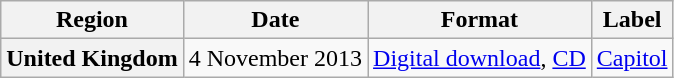<table class="wikitable plainrowheaders">
<tr>
<th scope="col">Region</th>
<th scope="col">Date</th>
<th scope="col">Format</th>
<th scope="col">Label</th>
</tr>
<tr>
<th scope="row">United Kingdom</th>
<td>4 November 2013</td>
<td><a href='#'>Digital download</a>, <a href='#'>CD</a></td>
<td><a href='#'>Capitol</a></td>
</tr>
</table>
